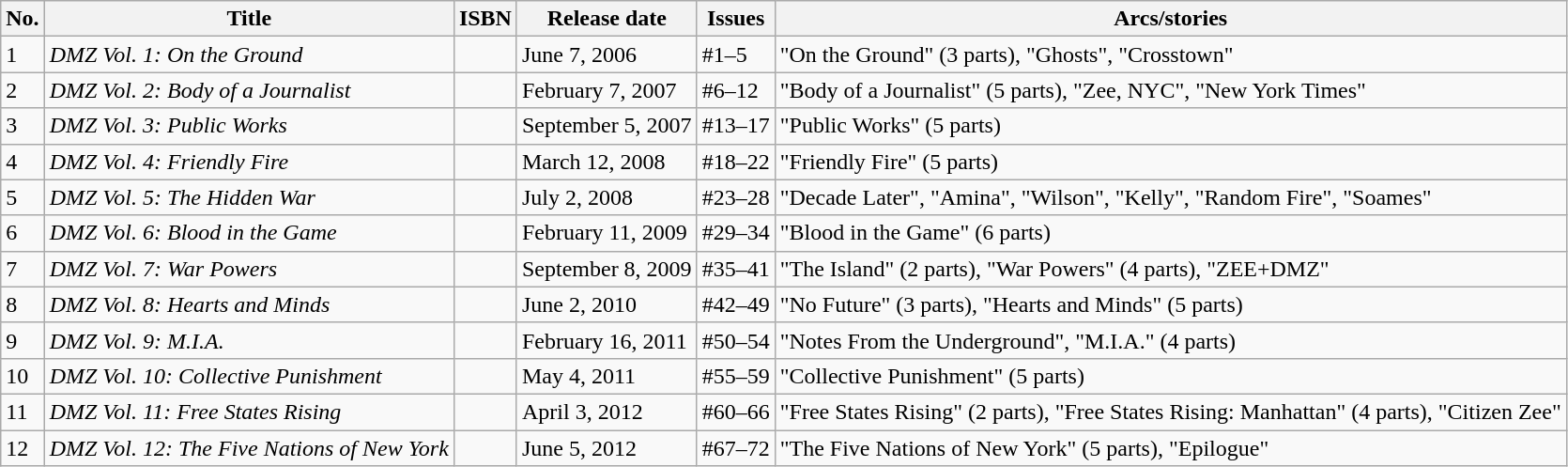<table class="wikitable">
<tr>
<th>No.</th>
<th>Title</th>
<th>ISBN</th>
<th>Release date</th>
<th>Issues</th>
<th>Arcs/stories</th>
</tr>
<tr>
<td>1</td>
<td><em>DMZ Vol. 1: On the Ground</em></td>
<td></td>
<td>June 7, 2006</td>
<td>#1–5</td>
<td>"On the Ground" (3 parts), "Ghosts", "Crosstown"</td>
</tr>
<tr>
<td>2</td>
<td><em>DMZ Vol. 2: Body of a Journalist</em></td>
<td></td>
<td>February 7, 2007</td>
<td>#6–12</td>
<td>"Body of a Journalist" (5 parts), "Zee, NYC", "New York Times"</td>
</tr>
<tr>
<td>3</td>
<td><em>DMZ Vol. 3: Public Works</em></td>
<td></td>
<td>September 5, 2007</td>
<td>#13–17</td>
<td>"Public Works" (5 parts)</td>
</tr>
<tr>
<td>4</td>
<td><em>DMZ Vol. 4: Friendly Fire</em></td>
<td></td>
<td>March 12, 2008</td>
<td>#18–22</td>
<td>"Friendly Fire" (5 parts)</td>
</tr>
<tr>
<td>5</td>
<td><em>DMZ Vol. 5: The Hidden War</em></td>
<td></td>
<td>July 2, 2008</td>
<td>#23–28</td>
<td>"Decade Later", "Amina", "Wilson", "Kelly", "Random Fire", "Soames"</td>
</tr>
<tr>
<td>6</td>
<td><em>DMZ Vol. 6: Blood in the Game</em></td>
<td></td>
<td>February 11, 2009</td>
<td>#29–34</td>
<td>"Blood in the Game" (6 parts)</td>
</tr>
<tr>
<td>7</td>
<td><em>DMZ Vol. 7: War Powers</em></td>
<td></td>
<td>September 8, 2009</td>
<td>#35–41</td>
<td>"The Island" (2 parts), "War Powers" (4 parts), "ZEE+DMZ"</td>
</tr>
<tr>
<td>8</td>
<td><em>DMZ Vol. 8: Hearts and Minds</em></td>
<td></td>
<td>June 2, 2010</td>
<td>#42–49</td>
<td>"No Future" (3 parts), "Hearts and Minds" (5 parts)</td>
</tr>
<tr>
<td>9</td>
<td><em>DMZ Vol. 9: M.I.A.</em></td>
<td></td>
<td>February 16, 2011</td>
<td>#50–54</td>
<td>"Notes From the Underground", "M.I.A." (4 parts)</td>
</tr>
<tr>
<td>10</td>
<td><em>DMZ Vol. 10: Collective Punishment</em></td>
<td></td>
<td>May 4, 2011</td>
<td>#55–59</td>
<td>"Collective Punishment" (5 parts)</td>
</tr>
<tr>
<td>11</td>
<td><em>DMZ Vol. 11: Free States Rising</em></td>
<td></td>
<td>April 3, 2012</td>
<td>#60–66</td>
<td>"Free States Rising" (2 parts), "Free States Rising: Manhattan" (4 parts), "Citizen Zee"</td>
</tr>
<tr>
<td>12</td>
<td><em>DMZ Vol. 12: The Five Nations of New York</em></td>
<td></td>
<td>June 5, 2012</td>
<td>#67–72</td>
<td>"The Five Nations of New York" (5 parts), "Epilogue"</td>
</tr>
</table>
